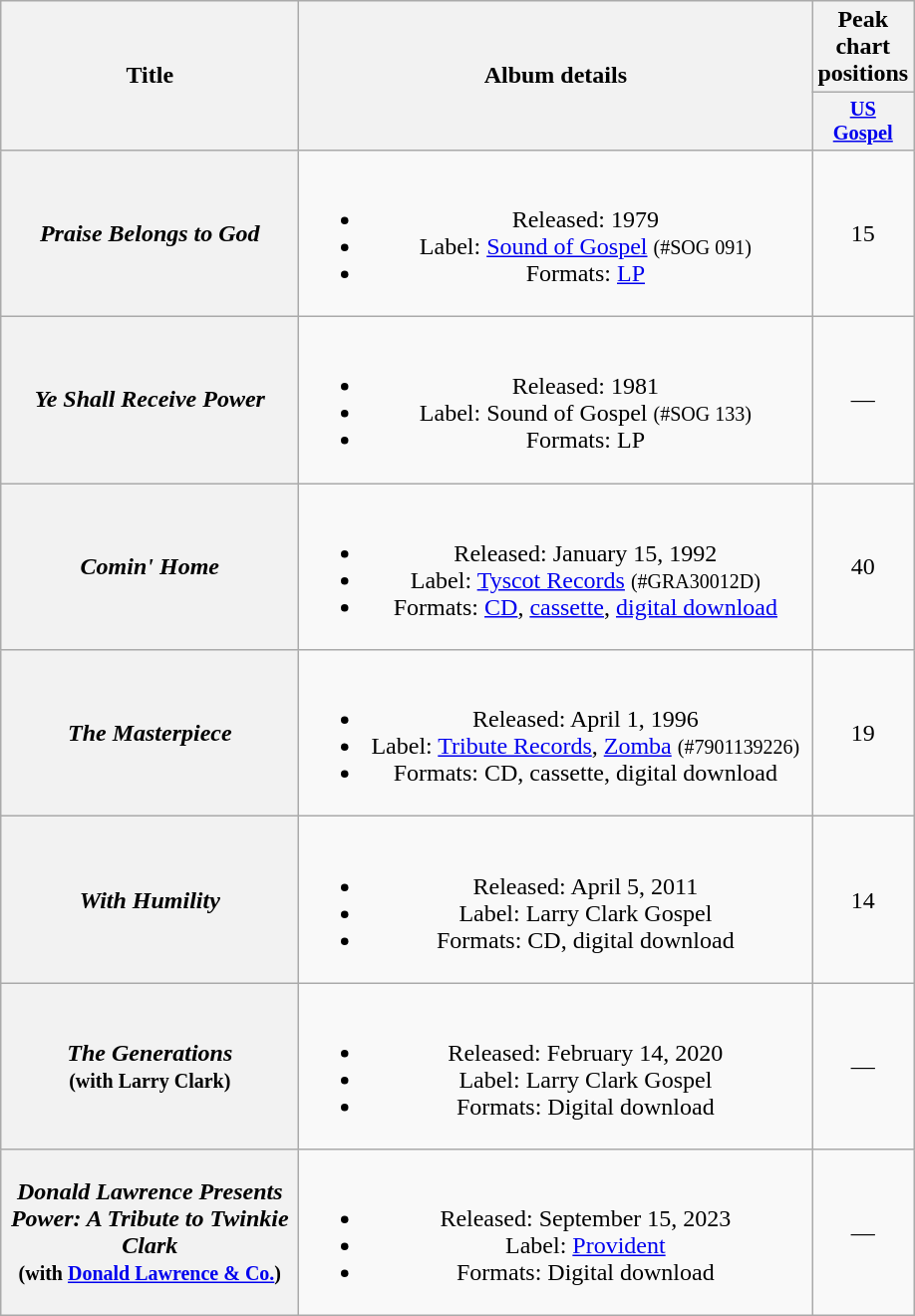<table class="wikitable plainrowheaders" style="text-align:center;" border="1">
<tr>
<th scope="col" rowspan="2" style="width:12em;">Title</th>
<th scope="col" rowspan="2" style="width:21em;">Album details</th>
<th scope="col" colspan="1">Peak chart positions</th>
</tr>
<tr>
<th scope="col" style="width:4em;font-size:85%;"><a href='#'>US<br>Gospel</a><br></th>
</tr>
<tr>
<th scope="row"><em>Praise Belongs to God</em></th>
<td><br><ul><li>Released: 1979</li><li>Label: <a href='#'>Sound of Gospel</a> <small>(#SOG 091)</small></li><li>Formats: <a href='#'>LP</a></li></ul></td>
<td>15</td>
</tr>
<tr>
<th scope="row"><em>Ye Shall Receive Power</em></th>
<td><br><ul><li>Released: 1981</li><li>Label: Sound of Gospel <small>(#SOG 133)</small></li><li>Formats: LP</li></ul></td>
<td>—</td>
</tr>
<tr>
<th scope="row"><em>Comin' Home</em></th>
<td><br><ul><li>Released: January 15, 1992</li><li>Label: <a href='#'>Tyscot Records</a> <small>(#GRA30012D)</small></li><li>Formats: <a href='#'>CD</a>, <a href='#'>cassette</a>, <a href='#'>digital download</a></li></ul></td>
<td>40</td>
</tr>
<tr>
<th scope="row"><em>The Masterpiece</em></th>
<td><br><ul><li>Released: April 1, 1996</li><li>Label: <a href='#'>Tribute Records</a>, <a href='#'>Zomba</a> <small>(#7901139226)</small></li><li>Formats: CD, cassette, digital download</li></ul></td>
<td>19</td>
</tr>
<tr>
<th scope="row"><em>With Humility</em></th>
<td><br><ul><li>Released: April 5, 2011</li><li>Label: Larry Clark Gospel</li><li>Formats: CD, digital download</li></ul></td>
<td>14</td>
</tr>
<tr>
<th scope="row"><em>The Generations</em><br><small>(with Larry Clark)</small></th>
<td><br><ul><li>Released: February 14, 2020</li><li>Label: Larry Clark Gospel</li><li>Formats: Digital download</li></ul></td>
<td>—</td>
</tr>
<tr>
<th scope="row"><em>Donald Lawrence Presents Power: A Tribute to Twinkie Clark</em><br><small>(with <a href='#'>Donald Lawrence & Co.</a>)</small></th>
<td><br><ul><li>Released: September 15, 2023</li><li>Label: <a href='#'>Provident</a></li><li>Formats: Digital download</li></ul></td>
<td>—</td>
</tr>
</table>
